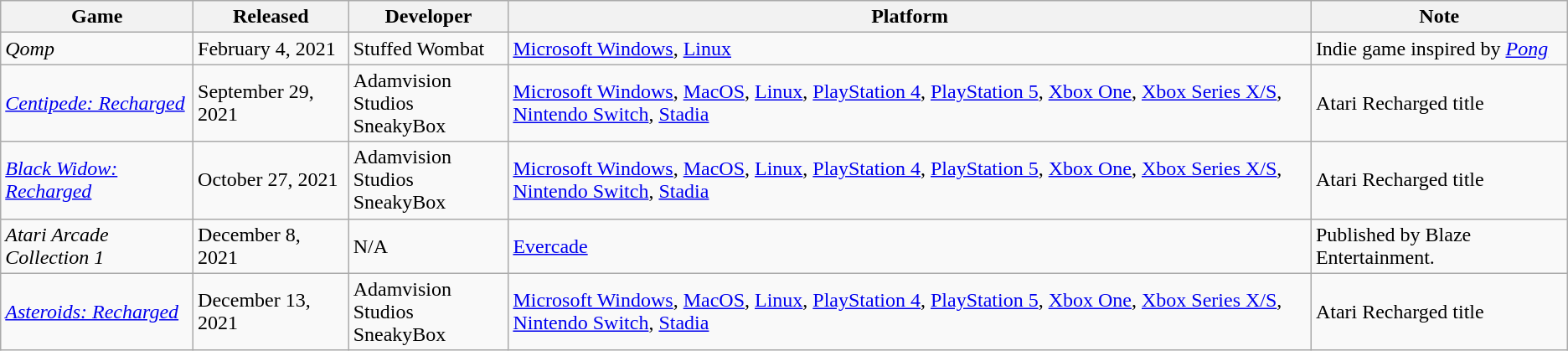<table class="wikitable sortable">
<tr>
<th>Game</th>
<th>Released</th>
<th>Developer</th>
<th>Platform</th>
<th>Note</th>
</tr>
<tr>
<td><em>Qomp</em></td>
<td>February 4, 2021</td>
<td>Stuffed Wombat</td>
<td><a href='#'>Microsoft Windows</a>, <a href='#'>Linux</a></td>
<td>Indie game inspired by <em><a href='#'>Pong</a></em></td>
</tr>
<tr>
<td><em><a href='#'>Centipede: Recharged</a></em></td>
<td>September 29, 2021</td>
<td>Adamvision Studios<br>SneakyBox</td>
<td><a href='#'>Microsoft Windows</a>, <a href='#'>MacOS</a>, <a href='#'>Linux</a>, <a href='#'>PlayStation 4</a>, <a href='#'>PlayStation 5</a>, <a href='#'>Xbox One</a>, <a href='#'>Xbox Series X/S</a>, <a href='#'>Nintendo Switch</a>, <a href='#'>Stadia</a></td>
<td>Atari Recharged title</td>
</tr>
<tr>
<td><em><a href='#'>Black Widow: Recharged</a></em></td>
<td>October 27, 2021</td>
<td>Adamvision Studios<br>SneakyBox</td>
<td><a href='#'>Microsoft Windows</a>, <a href='#'>MacOS</a>, <a href='#'>Linux</a>, <a href='#'>PlayStation 4</a>, <a href='#'>PlayStation 5</a>, <a href='#'>Xbox One</a>, <a href='#'>Xbox Series X/S</a>, <a href='#'>Nintendo Switch</a>, <a href='#'>Stadia</a></td>
<td>Atari Recharged title</td>
</tr>
<tr>
<td><em>Atari Arcade Collection 1</em></td>
<td>December 8, 2021</td>
<td>N/A</td>
<td><a href='#'>Evercade</a></td>
<td>Published by Blaze Entertainment.</td>
</tr>
<tr>
<td><em><a href='#'>Asteroids: Recharged</a></em></td>
<td>December 13, 2021</td>
<td>Adamvision Studios<br>SneakyBox</td>
<td><a href='#'>Microsoft Windows</a>, <a href='#'>MacOS</a>, <a href='#'>Linux</a>, <a href='#'>PlayStation 4</a>, <a href='#'>PlayStation 5</a>, <a href='#'>Xbox One</a>, <a href='#'>Xbox Series X/S</a>, <a href='#'>Nintendo Switch</a>, <a href='#'>Stadia</a></td>
<td>Atari Recharged title</td>
</tr>
</table>
